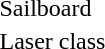<table>
<tr>
<td>Sailboard<br></td>
<td></td>
<td></td>
<td></td>
</tr>
<tr>
<td>Laser class<br></td>
<td></td>
<td></td>
<td></td>
</tr>
</table>
